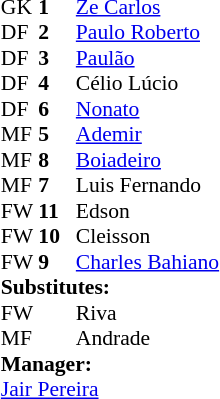<table cellspacing="0" cellpadding="0" style="font-size:90%; margin:0.2em auto;">
<tr>
<th width="25"></th>
<th width="25"></th>
</tr>
<tr>
<td>GK</td>
<td><strong>1</strong></td>
<td> <a href='#'>Ze Carlos</a></td>
</tr>
<tr>
<td>DF</td>
<td><strong>2</strong></td>
<td> <a href='#'>Paulo Roberto</a></td>
</tr>
<tr>
<td>DF</td>
<td><strong>3</strong></td>
<td> <a href='#'>Paulão</a></td>
</tr>
<tr>
<td>DF</td>
<td><strong>4</strong></td>
<td> Célio Lúcio</td>
</tr>
<tr>
<td>DF</td>
<td><strong>6</strong></td>
<td> <a href='#'>Nonato</a></td>
</tr>
<tr>
<td>MF</td>
<td><strong>5</strong></td>
<td> <a href='#'>Ademir</a></td>
</tr>
<tr>
<td>MF</td>
<td><strong>8</strong></td>
<td> <a href='#'>Boiadeiro</a></td>
</tr>
<tr>
<td>MF</td>
<td><strong>7</strong></td>
<td> Luis Fernando</td>
<td></td>
<td></td>
</tr>
<tr>
<td>FW</td>
<td><strong>11</strong></td>
<td> Edson</td>
<td></td>
<td></td>
</tr>
<tr>
<td>FW</td>
<td><strong>10</strong></td>
<td> Cleisson</td>
</tr>
<tr>
<td>FW</td>
<td><strong>9</strong></td>
<td> <a href='#'>Charles Bahiano</a></td>
</tr>
<tr>
<td colspan=3><strong>Substitutes:</strong></td>
</tr>
<tr>
<td>FW</td>
<td></td>
<td> Riva</td>
<td></td>
<td></td>
</tr>
<tr>
<td>MF</td>
<td></td>
<td> Andrade</td>
<td></td>
<td></td>
</tr>
<tr>
<td colspan=3><strong>Manager:</strong></td>
</tr>
<tr>
<td colspan=4> <a href='#'>Jair Pereira</a></td>
</tr>
</table>
